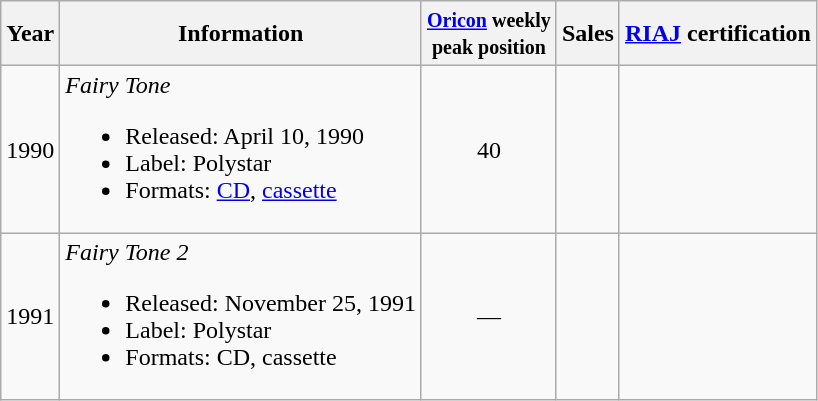<table class="wikitable">
<tr>
<th>Year</th>
<th>Information</th>
<th><small><a href='#'>Oricon</a> weekly<br>peak position</small></th>
<th>Sales<br></th>
<th><a href='#'>RIAJ</a> certification</th>
</tr>
<tr>
<td>1990</td>
<td><em>Fairy Tone</em><br><ul><li>Released: April 10, 1990</li><li>Label: Polystar</li><li>Formats: <a href='#'>CD</a>, <a href='#'>cassette</a></li></ul></td>
<td style="text-align:center;">40</td>
<td align="left"></td>
<td align="left"></td>
</tr>
<tr>
<td>1991</td>
<td><em>Fairy Tone 2</em><br><ul><li>Released: November 25, 1991</li><li>Label: Polystar</li><li>Formats: CD, cassette</li></ul></td>
<td style="text-align:center;">—</td>
<td align="left"></td>
<td align="left"></td>
</tr>
</table>
